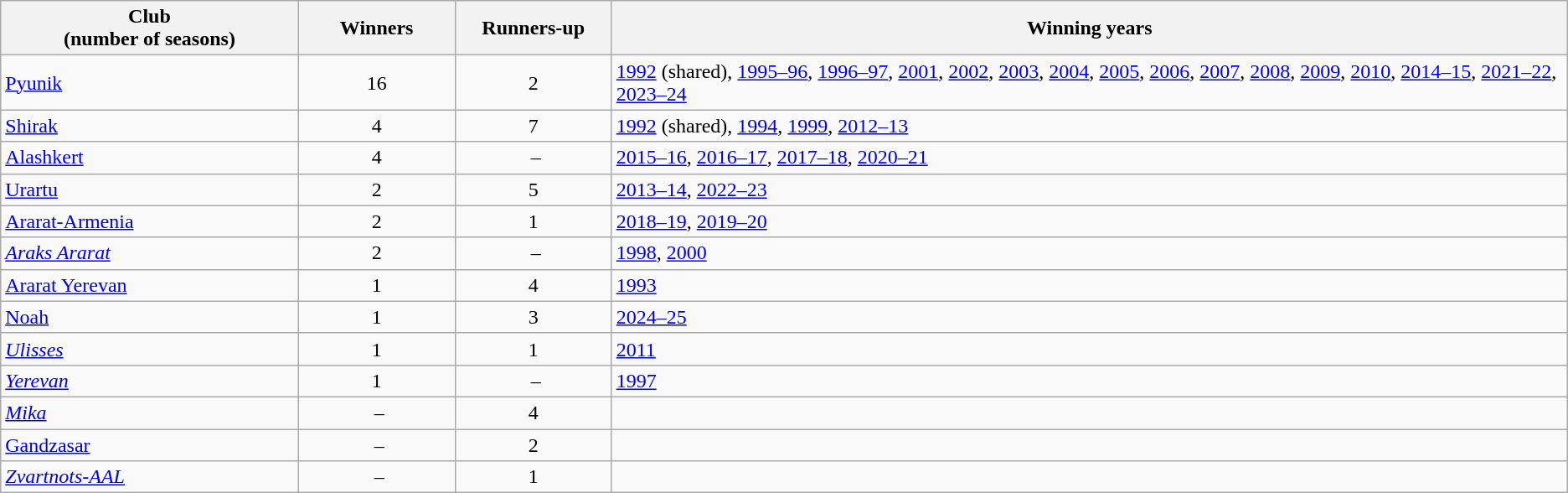<table class="wikitable">
<tr>
<th scope="col" style="width:19%;">Club<br>(number of seasons)</th>
<th scope="col" style="width:10%;">Winners</th>
<th scope="col" style="width:10%;">Runners-up</th>
<th scope="col" style="width:61%;">Winning years</th>
</tr>
<tr>
<td><a href='#'>Pyunik</a></td>
<td align=center>16</td>
<td align=center>2</td>
<td><a href='#'>1992</a> (shared), <a href='#'>1995–96</a>, <a href='#'>1996–97</a>, <a href='#'>2001</a>, <a href='#'>2002</a>, <a href='#'>2003</a>, <a href='#'>2004</a>, <a href='#'>2005</a>, <a href='#'>2006</a>, <a href='#'>2007</a>, <a href='#'>2008</a>, <a href='#'>2009</a>, <a href='#'>2010</a>, <a href='#'>2014–15</a>, <a href='#'>2021–22</a>, <a href='#'>2023–24</a></td>
</tr>
<tr>
<td><a href='#'>Shirak</a></td>
<td align=center>4</td>
<td align=center>7</td>
<td><a href='#'>1992</a> (shared), <a href='#'>1994</a>, <a href='#'>1999</a>, <a href='#'>2012–13</a></td>
</tr>
<tr>
<td><a href='#'>Alashkert</a></td>
<td align=center>4</td>
<td align=center> –</td>
<td><a href='#'>2015–16</a>, <a href='#'>2016–17</a>, <a href='#'>2017–18</a>, <a href='#'>2020–21</a></td>
</tr>
<tr>
<td><a href='#'>Urartu</a></td>
<td align=center>2</td>
<td align=center>5</td>
<td><a href='#'>2013–14</a>, <a href='#'>2022–23</a></td>
</tr>
<tr>
<td><a href='#'>Ararat-Armenia</a></td>
<td align=center>2</td>
<td align=center>1</td>
<td><a href='#'>2018–19</a>, <a href='#'>2019–20</a></td>
</tr>
<tr>
<td><em><a href='#'>Araks Ararat</a></em></td>
<td align=center>2</td>
<td align=center> –</td>
<td><a href='#'>1998</a>, <a href='#'>2000</a></td>
</tr>
<tr>
<td><a href='#'>Ararat Yerevan</a></td>
<td align=center>1</td>
<td align=center>4</td>
<td><a href='#'>1993</a></td>
</tr>
<tr>
<td><a href='#'>Noah</a></td>
<td align=center>1</td>
<td align=center>3</td>
<td><a href='#'>2024–25</a></td>
</tr>
<tr>
<td><em><a href='#'>Ulisses</a></em></td>
<td align=center>1</td>
<td align=center>1</td>
<td><a href='#'>2011</a></td>
</tr>
<tr>
<td><em><a href='#'>Yerevan</a></em></td>
<td align=center>1</td>
<td align=center> –</td>
<td><a href='#'>1997</a></td>
</tr>
<tr>
<td><em><a href='#'>Mika</a></em></td>
<td align=center> –</td>
<td align=center>4</td>
<td></td>
</tr>
<tr>
<td><a href='#'>Gandzasar</a></td>
<td align=center> –</td>
<td align=center>2</td>
<td></td>
</tr>
<tr>
<td><em><a href='#'>Zvartnots-AAL</a></em></td>
<td align=center> –</td>
<td align=center>1</td>
<td></td>
</tr>
</table>
